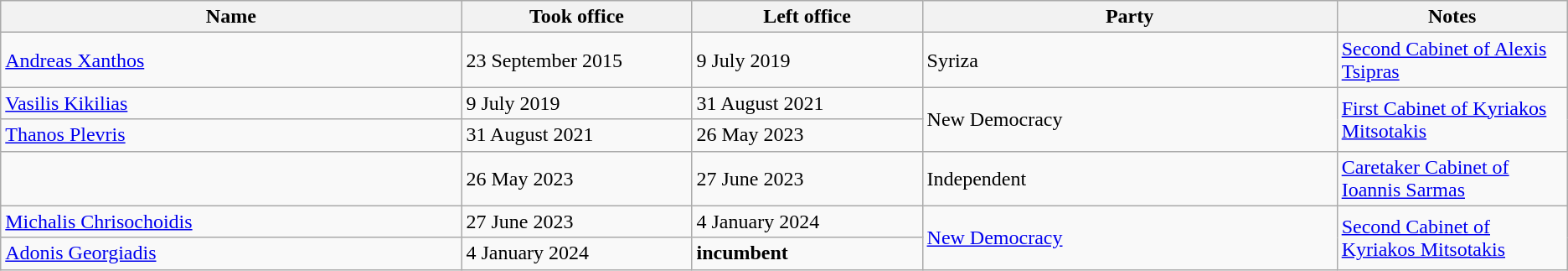<table class="wikitable">
<tr>
<th width="20%">Name</th>
<th width="10%">Took office</th>
<th width="10%">Left office</th>
<th width="18%">Party</th>
<th width="10%">Notes</th>
</tr>
<tr>
<td><a href='#'>Andreas Xanthos</a></td>
<td>23 September 2015</td>
<td>9 July 2019</td>
<td>Syriza</td>
<td><a href='#'>Second Cabinet of Alexis Tsipras</a></td>
</tr>
<tr>
<td><a href='#'>Vasilis Kikilias</a></td>
<td>9 July 2019</td>
<td>31 August 2021</td>
<td rowspan=2>New Democracy</td>
<td rowspan=2><a href='#'>First Cabinet of Kyriakos Mitsotakis</a></td>
</tr>
<tr>
<td><a href='#'>Thanos Plevris</a></td>
<td>31 August 2021</td>
<td>26 May 2023</td>
</tr>
<tr>
<td></td>
<td>26 May 2023</td>
<td>27 June 2023</td>
<td>Independent</td>
<td><a href='#'>Caretaker Cabinet of Ioannis Sarmas</a></td>
</tr>
<tr>
<td><a href='#'>Michalis Chrisochoidis</a></td>
<td>27 June 2023</td>
<td>4 January 2024</td>
<td rowspan=2><a href='#'>New Democracy</a></td>
<td rowspan=2><a href='#'>Second Cabinet of Kyriakos Mitsotakis</a></td>
</tr>
<tr>
<td><a href='#'>Adonis Georgiadis</a></td>
<td>4 January 2024</td>
<td><strong>incumbent</strong></td>
</tr>
</table>
